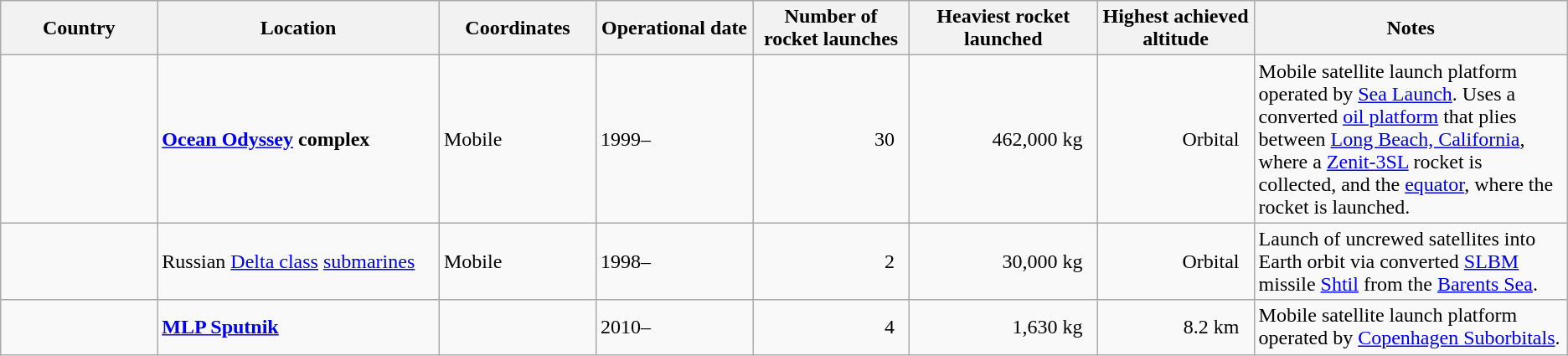<table class="wikitable sortable">
<tr>
<th width=10%>Country</th>
<th width=18%>Location</th>
<th width=10%>Coordinates</th>
<th width=10%>Operational date</th>
<th width=10%>Number of rocket launches</th>
<th width=12%>Heaviest rocket launched</th>
<th width=10%>Highest achieved altitude</th>
<th width=20%>Notes</th>
</tr>
<tr>
<td></td>
<td><strong><a href='#'>Ocean Odyssey</a> complex</strong></td>
<td>Mobile</td>
<td>1999–</td>
<td align="right">30  </td>
<td align="right">462,000 kg  </td>
<td align="right">Orbital  </td>
<td>Mobile satellite launch platform operated by <a href='#'>Sea Launch</a>. Uses a converted <a href='#'>oil platform</a> that plies between <a href='#'>Long Beach, California</a>, where a <a href='#'>Zenit-3SL</a> rocket is collected, and the <a href='#'>equator</a>, where the rocket is launched.</td>
</tr>
<tr>
<td></td>
<td>Russian <a href='#'>Delta class</a> <a href='#'>submarines</a></td>
<td>Mobile</td>
<td>1998–</td>
<td align="right">2  </td>
<td align="right">30,000 kg  </td>
<td align="right">Orbital  </td>
<td>Launch of uncrewed satellites into Earth orbit via converted <a href='#'>SLBM</a> missile <a href='#'>Shtil</a> from the <a href='#'>Barents Sea</a>.</td>
</tr>
<tr>
<td></td>
<td><strong><a href='#'>MLP Sputnik</a></strong></td>
<td></td>
<td>2010–</td>
<td align="right">4  </td>
<td align="right">1,630 kg  </td>
<td align="right">8.2 km  </td>
<td>Mobile satellite launch platform operated by <a href='#'>Copenhagen Suborbitals</a>.</td>
</tr>
</table>
